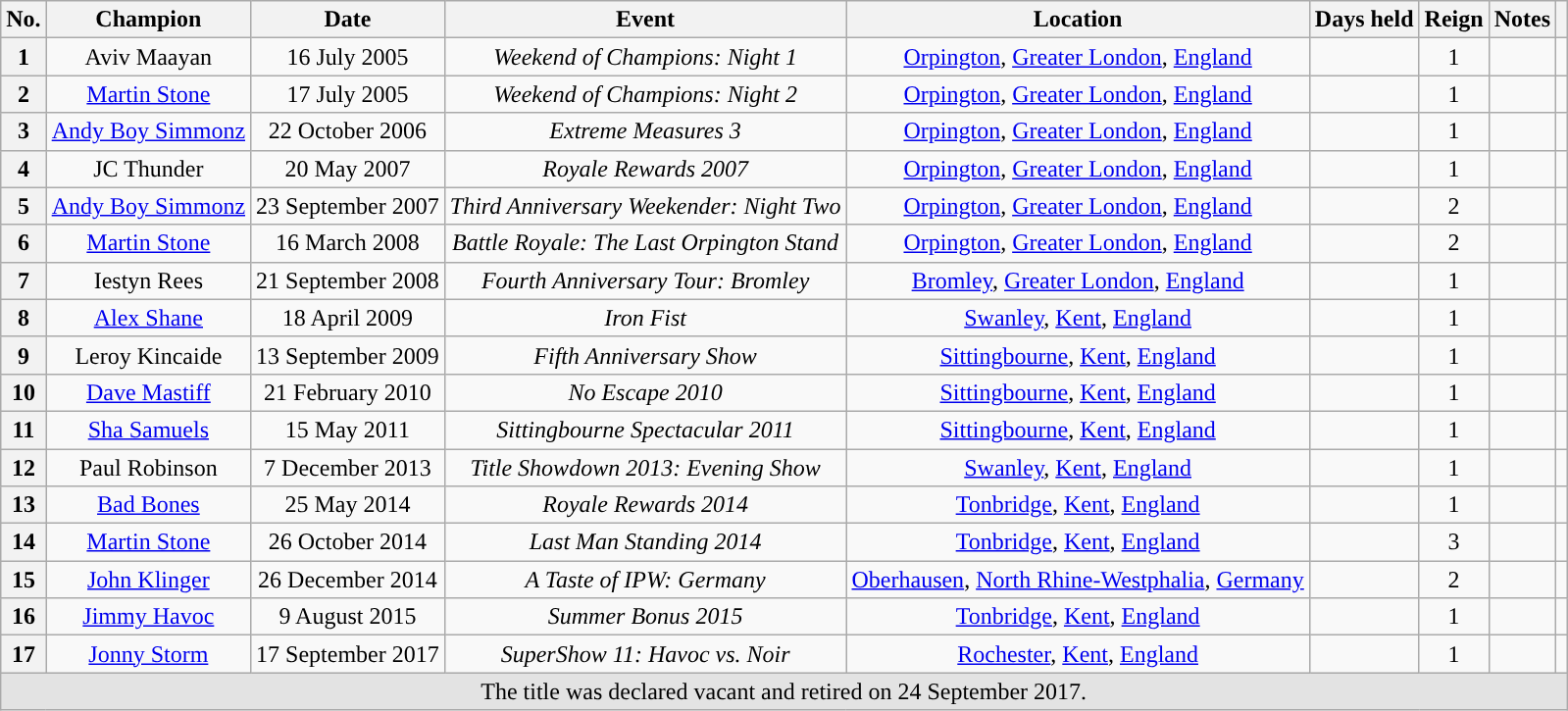<table class="wikitable sortable" style="text-align: center">
<tr>
<th>No.</th>
<th>Champion</th>
<th>Date</th>
<th>Event</th>
<th>Location</th>
<th>Days held</th>
<th>Reign</th>
<th>Notes</th>
<th></th>
</tr>
<tr>
<th>1</th>
<td>Aviv Maayan</td>
<td>16 July 2005</td>
<td><em>Weekend of Champions: Night 1</em></td>
<td><a href='#'>Orpington</a>, <a href='#'>Greater London</a>, <a href='#'>England</a></td>
<td></td>
<td>1</td>
<td align="left"></td>
<td></td>
</tr>
<tr>
<th>2</th>
<td><a href='#'>Martin Stone</a></td>
<td>17 July 2005</td>
<td><em>Weekend of Champions: Night 2</em></td>
<td><a href='#'>Orpington</a>, <a href='#'>Greater London</a>, <a href='#'>England</a></td>
<td></td>
<td>1</td>
<td></td>
<td></td>
</tr>
<tr>
<th>3</th>
<td><a href='#'>Andy Boy Simmonz</a></td>
<td>22 October 2006</td>
<td><em>Extreme Measures 3</em></td>
<td><a href='#'>Orpington</a>, <a href='#'>Greater London</a>, <a href='#'>England</a></td>
<td></td>
<td>1</td>
<td align="left"></td>
<td></td>
</tr>
<tr>
<th>4</th>
<td>JC Thunder</td>
<td>20 May 2007</td>
<td><em>Royale Rewards 2007</em></td>
<td><a href='#'>Orpington</a>, <a href='#'>Greater London</a>, <a href='#'>England</a></td>
<td></td>
<td>1</td>
<td></td>
<td></td>
</tr>
<tr>
<th>5</th>
<td><a href='#'>Andy Boy Simmonz</a></td>
<td>23 September 2007</td>
<td><em>Third Anniversary Weekender: Night Two</em></td>
<td><a href='#'>Orpington</a>, <a href='#'>Greater London</a>, <a href='#'>England</a></td>
<td></td>
<td>2</td>
<td align="left"></td>
<td></td>
</tr>
<tr>
<th>6</th>
<td><a href='#'>Martin Stone</a></td>
<td>16 March 2008</td>
<td><em>Battle Royale: The Last Orpington Stand</em></td>
<td><a href='#'>Orpington</a>, <a href='#'>Greater London</a>, <a href='#'>England</a></td>
<td></td>
<td>2</td>
<td align="left"></td>
<td></td>
</tr>
<tr>
<th>7</th>
<td>Iestyn Rees</td>
<td>21 September 2008</td>
<td><em>Fourth Anniversary Tour: Bromley</em></td>
<td><a href='#'>Bromley</a>, <a href='#'>Greater London</a>, <a href='#'>England</a></td>
<td></td>
<td>1</td>
<td></td>
<td></td>
</tr>
<tr>
<th>8</th>
<td><a href='#'>Alex Shane</a></td>
<td>18 April 2009</td>
<td><em>Iron Fist</em></td>
<td><a href='#'>Swanley</a>, <a href='#'>Kent</a>, <a href='#'>England</a></td>
<td></td>
<td>1</td>
<td align="left"></td>
<td></td>
</tr>
<tr>
<th>9</th>
<td>Leroy Kincaide</td>
<td>13 September 2009</td>
<td><em>Fifth Anniversary Show</em></td>
<td><a href='#'>Sittingbourne</a>, <a href='#'>Kent</a>, <a href='#'>England</a></td>
<td></td>
<td>1</td>
<td align="left"></td>
<td></td>
</tr>
<tr>
<th>10</th>
<td><a href='#'>Dave Mastiff</a></td>
<td>21 February 2010</td>
<td><em>No Escape 2010</em></td>
<td><a href='#'>Sittingbourne</a>, <a href='#'>Kent</a>, <a href='#'>England</a></td>
<td></td>
<td>1</td>
<td></td>
<td></td>
</tr>
<tr>
<th>11</th>
<td><a href='#'>Sha Samuels</a></td>
<td>15 May 2011</td>
<td><em>Sittingbourne Spectacular 2011</em></td>
<td><a href='#'>Sittingbourne</a>, <a href='#'>Kent</a>, <a href='#'>England</a></td>
<td></td>
<td>1</td>
<td align="left"></td>
<td></td>
</tr>
<tr>
<th>12</th>
<td>Paul Robinson</td>
<td>7 December 2013</td>
<td><em>Title Showdown 2013: Evening Show</em></td>
<td><a href='#'>Swanley</a>, <a href='#'>Kent</a>, <a href='#'>England</a></td>
<td></td>
<td>1</td>
<td></td>
<td></td>
</tr>
<tr>
<th>13</th>
<td><a href='#'>Bad Bones</a></td>
<td>25 May 2014</td>
<td><em>Royale Rewards 2014</em></td>
<td><a href='#'>Tonbridge</a>, <a href='#'>Kent</a>, <a href='#'>England</a></td>
<td></td>
<td>1</td>
<td></td>
<td></td>
</tr>
<tr>
<th>14</th>
<td><a href='#'>Martin Stone</a></td>
<td>26 October 2014</td>
<td><em>Last Man Standing 2014</em></td>
<td><a href='#'>Tonbridge</a>, <a href='#'>Kent</a>, <a href='#'>England</a></td>
<td></td>
<td>3</td>
<td></td>
<td></td>
</tr>
<tr>
<th>15</th>
<td><a href='#'>John Klinger</a></td>
<td>26 December 2014</td>
<td><em>A Taste of IPW: Germany</em></td>
<td><a href='#'>Oberhausen</a>, <a href='#'>North Rhine-Westphalia</a>, <a href='#'>Germany</a></td>
<td></td>
<td>2</td>
<td></td>
<td></td>
</tr>
<tr>
<th>16</th>
<td><a href='#'>Jimmy Havoc</a></td>
<td>9 August 2015</td>
<td><em>Summer Bonus 2015</em></td>
<td><a href='#'>Tonbridge</a>, <a href='#'>Kent</a>, <a href='#'>England</a></td>
<td></td>
<td>1</td>
<td align="left"></td>
<td></td>
</tr>
<tr>
<th>17</th>
<td><a href='#'>Jonny Storm</a></td>
<td>17 September 2017</td>
<td><em>SuperShow 11: Havoc vs. Noir</em></td>
<td><a href='#'>Rochester</a>, <a href='#'>Kent</a>, <a href='#'>England</a></td>
<td></td>
<td>1</td>
<td align="left"></td>
<td></td>
</tr>
<tr style="background:#e3e3e3;">
<td colspan=9>The title was declared vacant and retired on 24 September 2017.</td>
</tr>
</table>
